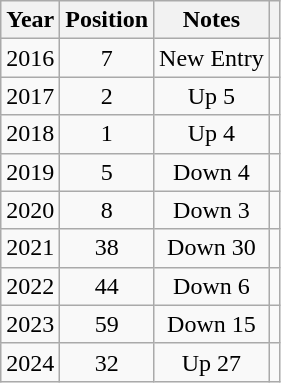<table class="wikitable plainrowheaders" style="text-align:center;">
<tr>
<th>Year</th>
<th>Position</th>
<th>Notes</th>
<th></th>
</tr>
<tr>
<td>2016</td>
<td>7</td>
<td>New Entry</td>
<td rowspan="1"></td>
</tr>
<tr>
<td>2017</td>
<td>2</td>
<td>Up 5</td>
<td rowspan="1"></td>
</tr>
<tr>
<td>2018</td>
<td>1</td>
<td>Up 4</td>
<td rowspan="1"></td>
</tr>
<tr>
<td>2019</td>
<td>5</td>
<td>Down 4</td>
<td rowspan="1"></td>
</tr>
<tr>
<td>2020</td>
<td>8</td>
<td>Down 3</td>
<td rowspan="1"></td>
</tr>
<tr>
<td>2021</td>
<td>38</td>
<td>Down 30</td>
<td rowspan="1"></td>
</tr>
<tr>
<td>2022</td>
<td>44</td>
<td>Down 6</td>
<td rowspan="1"></td>
</tr>
<tr>
<td>2023</td>
<td>59</td>
<td>Down 15</td>
<td rowspan="1"></td>
</tr>
<tr>
<td>2024</td>
<td>32</td>
<td>Up 27</td>
<td rowspan="1"></td>
</tr>
</table>
